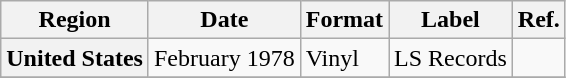<table class="wikitable plainrowheaders">
<tr>
<th scope="col">Region</th>
<th scope="col">Date</th>
<th scope="col">Format</th>
<th scope="col">Label</th>
<th scope="col">Ref.</th>
</tr>
<tr>
<th scope="row">United States</th>
<td>February 1978</td>
<td>Vinyl</td>
<td>LS Records</td>
<td></td>
</tr>
<tr>
</tr>
</table>
